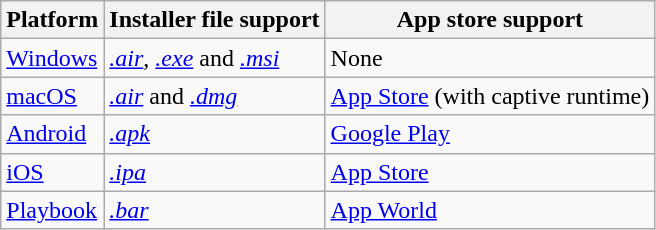<table class="wikitable sortable">
<tr>
<th>Platform</th>
<th>Installer file support</th>
<th>App store support</th>
</tr>
<tr>
<td><a href='#'>Windows</a></td>
<td><em><a href='#'>.air</a></em>, <em><a href='#'>.exe</a></em> and <em><a href='#'>.msi</a></em></td>
<td>None</td>
</tr>
<tr>
<td><a href='#'>macOS</a></td>
<td><em><a href='#'>.air</a></em> and <em><a href='#'>.dmg</a></em></td>
<td><a href='#'>App Store</a> (with captive runtime)</td>
</tr>
<tr>
<td><a href='#'>Android</a></td>
<td><em><a href='#'>.apk</a></em></td>
<td><a href='#'>Google Play</a></td>
</tr>
<tr>
<td><a href='#'>iOS</a></td>
<td><em><a href='#'>.ipa</a></em></td>
<td><a href='#'>App Store</a></td>
</tr>
<tr>
<td><a href='#'>Playbook</a></td>
<td><em><a href='#'>.bar</a></em></td>
<td><a href='#'>App World</a></td>
</tr>
</table>
